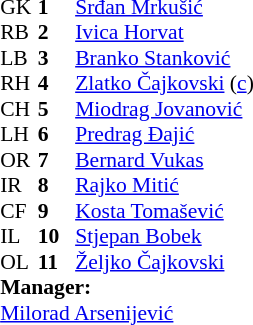<table cellspacing="0" cellpadding="0" style="font-size:90%; margin:auto;">
<tr>
<th width=25></th>
<th width=25></th>
</tr>
<tr>
<td>GK</td>
<td><strong>1</strong></td>
<td><a href='#'>Srđan Mrkušić</a></td>
</tr>
<tr>
<td>RB</td>
<td><strong>2</strong></td>
<td><a href='#'>Ivica Horvat</a></td>
</tr>
<tr>
<td>LB</td>
<td><strong>3</strong></td>
<td><a href='#'>Branko Stanković</a></td>
</tr>
<tr>
<td>RH</td>
<td><strong>4</strong></td>
<td><a href='#'>Zlatko Čajkovski</a> (<a href='#'>c</a>)</td>
</tr>
<tr>
<td>CH</td>
<td><strong>5</strong></td>
<td><a href='#'>Miodrag Jovanović</a></td>
</tr>
<tr>
<td>LH</td>
<td><strong>6</strong></td>
<td><a href='#'>Predrag Đajić</a></td>
</tr>
<tr>
<td>OR</td>
<td><strong>7</strong></td>
<td><a href='#'>Bernard Vukas</a></td>
</tr>
<tr>
<td>IR</td>
<td><strong>8</strong></td>
<td><a href='#'>Rajko Mitić</a></td>
</tr>
<tr>
<td>CF</td>
<td><strong>9</strong></td>
<td><a href='#'>Kosta Tomašević</a></td>
</tr>
<tr>
<td>IL</td>
<td><strong>10</strong></td>
<td><a href='#'>Stjepan Bobek</a></td>
</tr>
<tr>
<td>OL</td>
<td><strong>11</strong></td>
<td><a href='#'>Željko Čajkovski</a></td>
</tr>
<tr>
<td colspan=3><strong>Manager:</strong></td>
</tr>
<tr>
<td colspan=4><a href='#'>Milorad Arsenijević</a></td>
</tr>
</table>
